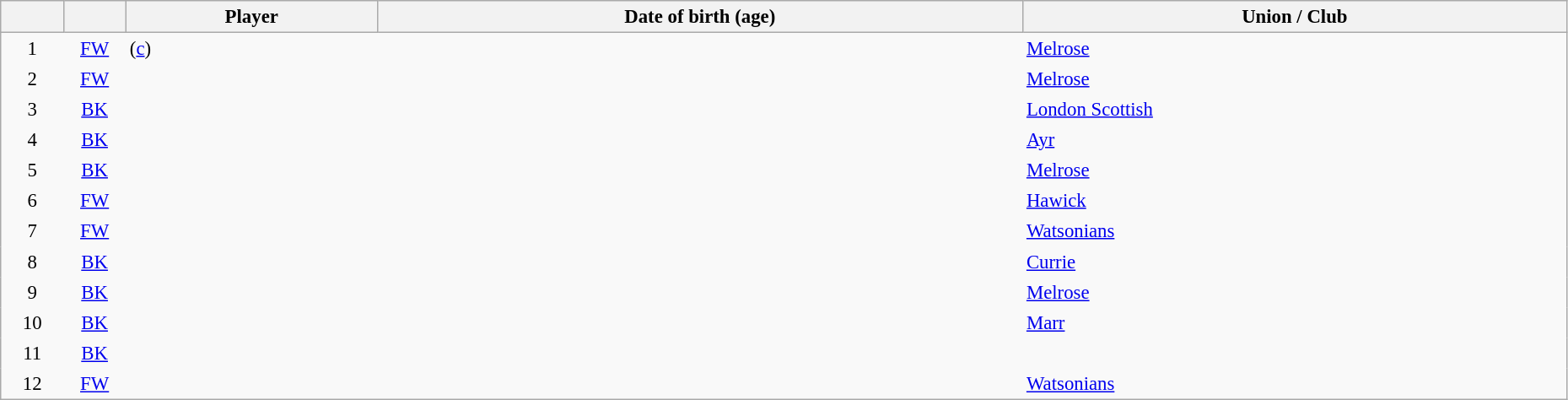<table class="sortable wikitable plainrowheaders" style="font-size:95%; width: 98%">
<tr>
<th scope="col" style="width:4%"></th>
<th scope="col" style="width:4%"></th>
<th scope="col">Player</th>
<th scope="col">Date of birth (age)</th>
<th scope="col">Union / Club</th>
</tr>
<tr>
<td style="text-align:center; border:0">1</td>
<td style="text-align:center; border:0"><a href='#'>FW</a></td>
<td style="text-align:left; border:0"> (<a href='#'>c</a>)</td>
<td style="text-align:left; border:0"></td>
<td style="text-align:left; border:0"> <a href='#'>Melrose</a></td>
</tr>
<tr>
<td style="text-align:center; border:0">2</td>
<td style="text-align:center; border:0"><a href='#'>FW</a></td>
<td style="text-align:left; border:0"></td>
<td style="text-align:left; border:0"></td>
<td style="text-align:left; border:0"> <a href='#'>Melrose</a></td>
</tr>
<tr>
<td style="text-align:center; border:0">3</td>
<td style="text-align:center; border:0"><a href='#'>BK</a></td>
<td style="text-align:left; border:0"></td>
<td style="text-align:left; border:0"></td>
<td style="text-align:left; border:0"> <a href='#'>London Scottish</a></td>
</tr>
<tr>
<td style="text-align:center; border:0">4</td>
<td style="text-align:center; border:0"><a href='#'>BK</a></td>
<td style="text-align:left; border:0"></td>
<td style="text-align:left; border:0"></td>
<td style="text-align:left; border:0"> <a href='#'>Ayr</a></td>
</tr>
<tr>
<td style="text-align:center; border:0">5</td>
<td style="text-align:center; border:0"><a href='#'>BK</a></td>
<td style="text-align:left; border:0"></td>
<td style="text-align:left; border:0"></td>
<td style="text-align:left; border:0"> <a href='#'>Melrose</a></td>
</tr>
<tr>
<td style="text-align:center; border:0">6</td>
<td style="text-align:center; border:0"><a href='#'>FW</a></td>
<td style="text-align:left; border:0"></td>
<td style="text-align:left; border:0"></td>
<td style="text-align:left; border:0"> <a href='#'>Hawick</a></td>
</tr>
<tr>
<td style="text-align:center; border:0">7</td>
<td style="text-align:center; border:0"><a href='#'>FW</a></td>
<td style="text-align:left; border:0"></td>
<td style="text-align:left; border:0"></td>
<td style="text-align:left; border:0"> <a href='#'>Watsonians</a></td>
</tr>
<tr>
<td style="text-align:center; border:0">8</td>
<td style="text-align:center; border:0"><a href='#'>BK</a></td>
<td style="text-align:left; border:0"></td>
<td style="text-align:left; border:0"></td>
<td style="text-align:left; border:0"> <a href='#'>Currie</a></td>
</tr>
<tr>
<td style="text-align:center; border:0">9</td>
<td style="text-align:center; border:0"><a href='#'>BK</a></td>
<td style="text-align:left; border:0"></td>
<td style="text-align:left; border:0"></td>
<td style="text-align:left; border:0"> <a href='#'>Melrose</a></td>
</tr>
<tr>
<td style="text-align:center; border:0">10</td>
<td style="text-align:center; border:0"><a href='#'>BK</a></td>
<td style="text-align:left; border:0"></td>
<td style="text-align:left; border:0"></td>
<td style="text-align:left; border:0"> <a href='#'>Marr</a></td>
</tr>
<tr>
<td style="text-align:center; border:0">11</td>
<td style="text-align:center; border:0"><a href='#'>BK</a></td>
<td style="text-align:left; border:0"></td>
<td style="text-align:left; border:0"></td>
<td style="text-align:left; border:0"> </td>
</tr>
<tr>
<td style="text-align:center; border:0">12</td>
<td style="text-align:center; border:0"><a href='#'>FW</a></td>
<td style="text-align:left; border:0"></td>
<td style="text-align:left; border:0"></td>
<td style="text-align:left; border:0"> <a href='#'>Watsonians</a></td>
</tr>
</table>
